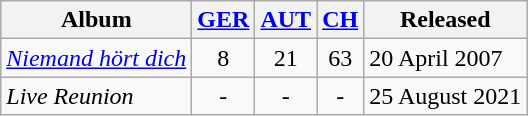<table class="wikitable">
<tr>
<th>Album</th>
<th><a href='#'>GER</a></th>
<th><a href='#'>AUT</a></th>
<th><a href='#'>CH</a></th>
<th>Released</th>
</tr>
<tr>
<td><em><a href='#'>Niemand hört dich</a></em></td>
<td align="center">8</td>
<td align="center">21</td>
<td align="center">63</td>
<td>20 April 2007</td>
</tr>
<tr>
<td><em>Live Reunion</em></td>
<td align="center">-</td>
<td align="center">-</td>
<td align="center">-</td>
<td>25 August 2021</td>
</tr>
</table>
